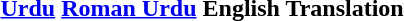<table>
<tr>
<th><a href='#'>Urdu</a></th>
<th><a href='#'>Roman Urdu</a></th>
<th>English Translation</th>
</tr>
<tr>
<td style="text-align:right;"><br></td>
<td><br></td>
<td><br></td>
</tr>
<tr>
<td style="text-align:right;"><br></td>
<td><br></td>
<td><br></td>
</tr>
<tr>
<td style="text-align:right;"><br></td>
<td><br></td>
<td><br></td>
</tr>
<tr>
<td style="text-align:right;"><br></td>
<td><br></td>
<td><br></td>
</tr>
<tr>
<td style="text-align:right;"><br></td>
<td><br></td>
<td><br></td>
</tr>
<tr>
<td style="text-align:right;"><br></td>
<td><br></td>
<td><br></td>
</tr>
</table>
